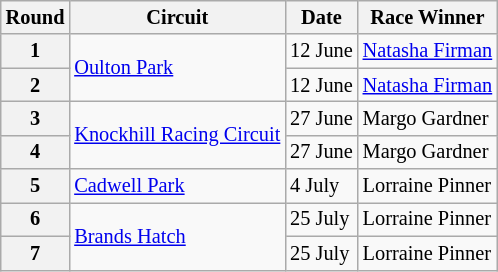<table class="wikitable" style="font-size:85%;">
<tr>
<th>Round</th>
<th>Circuit</th>
<th>Date</th>
<th>Race Winner</th>
</tr>
<tr>
<th>1</th>
<td rowspan="2" nowrap> <a href='#'>Oulton Park</a></td>
<td>12 June</td>
<td> <a href='#'>Natasha Firman</a></td>
</tr>
<tr>
<th>2</th>
<td>12 June</td>
<td> <a href='#'>Natasha Firman</a></td>
</tr>
<tr>
<th>3</th>
<td rowspan="2" nowrap> <a href='#'>Knockhill Racing Circuit</a></td>
<td>27 June</td>
<td> Margo Gardner</td>
</tr>
<tr>
<th>4</th>
<td>27 June</td>
<td> Margo Gardner</td>
</tr>
<tr>
<th>5</th>
<td> <a href='#'>Cadwell Park</a></td>
<td>4 July</td>
<td> Lorraine Pinner</td>
</tr>
<tr>
<th>6</th>
<td rowspan="2" nowrap> <a href='#'>Brands Hatch</a></td>
<td>25 July</td>
<td> Lorraine Pinner</td>
</tr>
<tr>
<th>7</th>
<td>25 July</td>
<td> Lorraine Pinner</td>
</tr>
</table>
